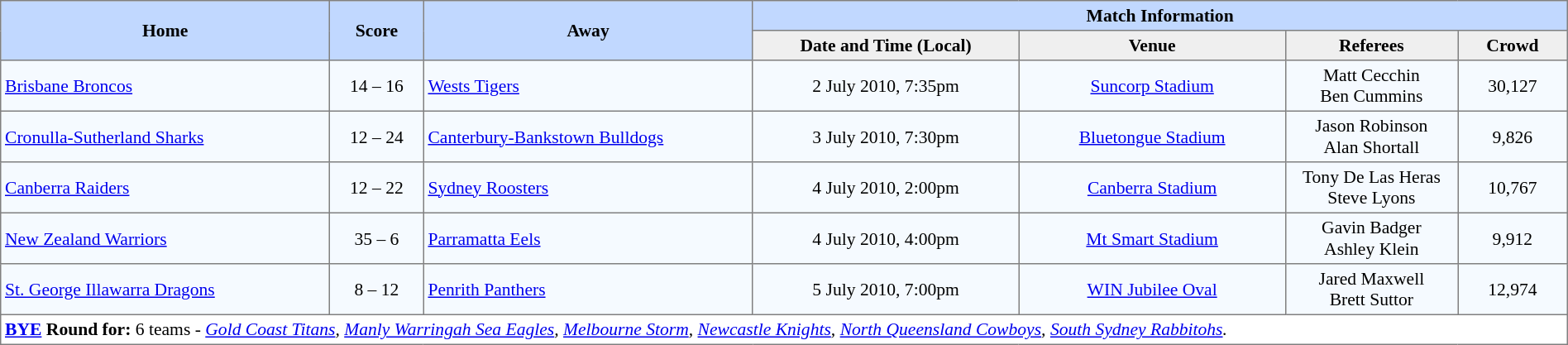<table border="1" cellpadding="3" cellspacing="0" style="border-collapse:collapse; font-size:90%; width:100%">
<tr style="background:#c1d8ff;">
<th rowspan="2" style="width:21%;">Home</th>
<th rowspan="2" style="width:6%;">Score</th>
<th rowspan="2" style="width:21%;">Away</th>
<th colspan=6>Match Information</th>
</tr>
<tr style="background:#efefef;">
<th width=17%>Date and Time (Local)</th>
<th width=17%>Venue</th>
<th width=11%>Referees</th>
<th width=7%>Crowd</th>
</tr>
<tr style="text-align:center; background:#f5faff;">
<td align=left> <a href='#'>Brisbane Broncos</a></td>
<td>14 – 16</td>
<td align=left> <a href='#'>Wests Tigers</a></td>
<td>2 July 2010, 7:35pm</td>
<td><a href='#'>Suncorp Stadium</a></td>
<td>Matt Cecchin<br>Ben Cummins</td>
<td>30,127</td>
</tr>
<tr style="text-align:center; background:#f5faff;">
<td align=left> <a href='#'>Cronulla-Sutherland Sharks</a></td>
<td>12 – 24</td>
<td align=left> <a href='#'>Canterbury-Bankstown Bulldogs</a></td>
<td>3 July 2010, 7:30pm</td>
<td><a href='#'>Bluetongue Stadium</a></td>
<td>Jason Robinson<br>Alan Shortall</td>
<td>9,826</td>
</tr>
<tr style="text-align:center; background:#f5faff;">
<td align=left> <a href='#'>Canberra Raiders</a></td>
<td>12 – 22</td>
<td align=left> <a href='#'>Sydney Roosters</a></td>
<td>4 July 2010, 2:00pm</td>
<td><a href='#'>Canberra Stadium</a></td>
<td>Tony De Las Heras<br>Steve Lyons</td>
<td>10,767</td>
</tr>
<tr style="text-align:center; background:#f5faff;">
<td align=left> <a href='#'>New Zealand Warriors</a></td>
<td>35 – 6</td>
<td align=left> <a href='#'>Parramatta Eels</a></td>
<td>4 July 2010, 4:00pm</td>
<td><a href='#'>Mt Smart Stadium</a></td>
<td>Gavin Badger<br>Ashley Klein</td>
<td>9,912</td>
</tr>
<tr style="text-align:center; background:#f5faff;">
<td align=left> <a href='#'>St. George Illawarra Dragons</a></td>
<td>8 – 12</td>
<td align=left> <a href='#'>Penrith Panthers</a></td>
<td>5 July 2010, 7:00pm</td>
<td><a href='#'>WIN Jubilee Oval</a></td>
<td>Jared Maxwell<br>Brett Suttor</td>
<td>12,974</td>
</tr>
<tr>
<td colspan="7" style="text-align:left;"><strong><a href='#'>BYE</a> Round for:</strong> 6 teams - <em><a href='#'>Gold Coast Titans</a>, <a href='#'>Manly Warringah Sea Eagles</a>, <a href='#'>Melbourne Storm</a>, <a href='#'>Newcastle Knights</a>, <a href='#'>North Queensland Cowboys</a>, <a href='#'>South Sydney Rabbitohs</a>.</em></td>
</tr>
</table>
